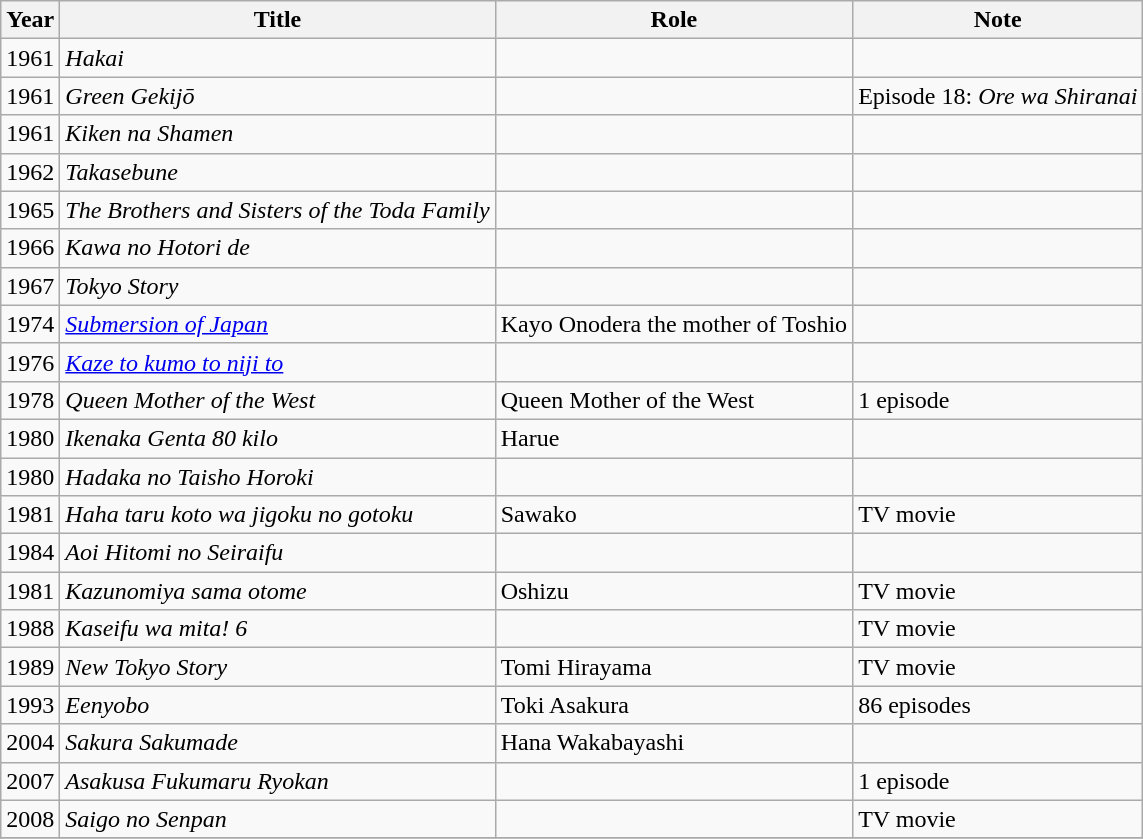<table class="wikitable">
<tr>
<th>Year</th>
<th>Title</th>
<th>Role</th>
<th>Note</th>
</tr>
<tr>
<td>1961</td>
<td><em>Hakai</em></td>
<td></td>
<td></td>
</tr>
<tr>
<td>1961</td>
<td><em>Green Gekijō</em></td>
<td></td>
<td>Episode 18: <em>Ore wa Shiranai</em></td>
</tr>
<tr>
<td>1961</td>
<td><em>Kiken na Shamen</em></td>
<td></td>
<td></td>
</tr>
<tr>
<td>1962</td>
<td><em>Takasebune</em></td>
<td></td>
<td></td>
</tr>
<tr>
<td>1965</td>
<td><em>The Brothers and Sisters of the Toda Family</em></td>
<td></td>
<td></td>
</tr>
<tr>
<td>1966</td>
<td><em>Kawa no Hotori de</em></td>
<td></td>
<td></td>
</tr>
<tr>
<td>1967</td>
<td><em>Tokyo Story</em></td>
<td></td>
<td></td>
</tr>
<tr>
<td>1974</td>
<td><em><a href='#'>Submersion of Japan</a></em></td>
<td>Kayo Onodera the mother of Toshio</td>
<td></td>
</tr>
<tr>
<td>1976</td>
<td><a href='#'><em>Kaze to kumo to niji to</em></a></td>
<td></td>
<td></td>
</tr>
<tr>
<td>1978</td>
<td><em>Queen Mother of the West</em></td>
<td>Queen Mother of the West</td>
<td>1 episode</td>
</tr>
<tr>
<td>1980</td>
<td><em>Ikenaka Genta 80 kilo</em></td>
<td>Harue</td>
<td></td>
</tr>
<tr>
<td>1980</td>
<td><em>Hadaka no Taisho Horoki</em></td>
<td></td>
<td></td>
</tr>
<tr>
<td>1981</td>
<td><em>Haha taru koto wa jigoku no gotoku</em></td>
<td>Sawako</td>
<td>TV movie</td>
</tr>
<tr>
<td>1984</td>
<td><em>Aoi Hitomi no Seiraifu</em></td>
<td></td>
<td></td>
</tr>
<tr>
<td>1981</td>
<td><em>Kazunomiya sama otome</em></td>
<td>Oshizu</td>
<td>TV movie</td>
</tr>
<tr>
<td>1988</td>
<td><em>Kaseifu wa mita! 6</em></td>
<td></td>
<td>TV movie</td>
</tr>
<tr>
<td>1989</td>
<td><em>New Tokyo Story</em></td>
<td>Tomi Hirayama</td>
<td>TV movie</td>
</tr>
<tr>
<td>1993</td>
<td><em>Eenyobo</em></td>
<td>Toki Asakura</td>
<td>86 episodes</td>
</tr>
<tr>
<td>2004</td>
<td><em>Sakura Sakumade</em></td>
<td>Hana Wakabayashi</td>
<td></td>
</tr>
<tr>
<td>2007</td>
<td><em>Asakusa Fukumaru Ryokan</em></td>
<td></td>
<td>1 episode</td>
</tr>
<tr>
<td>2008</td>
<td><em>Saigo no Senpan</em></td>
<td></td>
<td>TV movie</td>
</tr>
<tr>
</tr>
</table>
